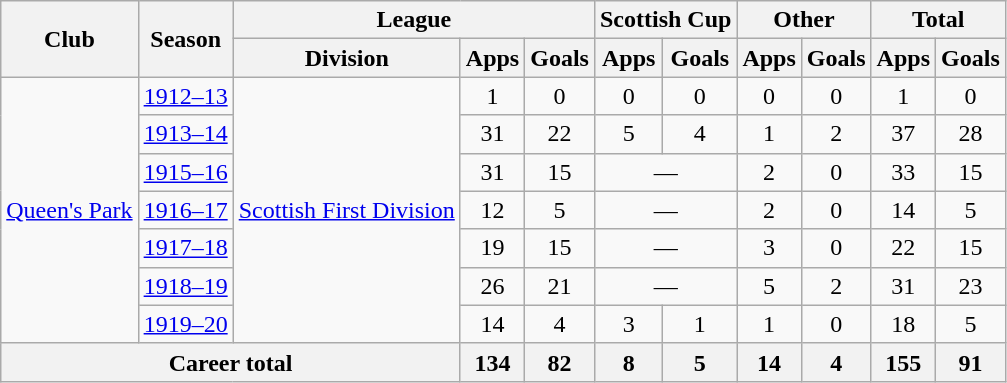<table class="wikitable" style="text-align: center;">
<tr>
<th rowspan="2">Club</th>
<th rowspan="2">Season</th>
<th colspan="3">League</th>
<th colspan="2">Scottish Cup</th>
<th colspan="2">Other</th>
<th colspan="2">Total</th>
</tr>
<tr>
<th>Division</th>
<th>Apps</th>
<th>Goals</th>
<th>Apps</th>
<th>Goals</th>
<th>Apps</th>
<th>Goals</th>
<th>Apps</th>
<th>Goals</th>
</tr>
<tr>
<td rowspan="7"><a href='#'>Queen's Park</a></td>
<td><a href='#'>1912–13</a></td>
<td rowspan="7"><a href='#'>Scottish First Division</a></td>
<td>1</td>
<td>0</td>
<td>0</td>
<td>0</td>
<td>0</td>
<td>0</td>
<td>1</td>
<td>0</td>
</tr>
<tr>
<td><a href='#'>1913–14</a></td>
<td>31</td>
<td>22</td>
<td>5</td>
<td>4</td>
<td>1</td>
<td>2</td>
<td>37</td>
<td>28</td>
</tr>
<tr>
<td><a href='#'>1915–16</a></td>
<td>31</td>
<td>15</td>
<td colspan="2">—</td>
<td>2</td>
<td>0</td>
<td>33</td>
<td>15</td>
</tr>
<tr>
<td><a href='#'>1916–17</a></td>
<td>12</td>
<td>5</td>
<td colspan="2">—</td>
<td>2</td>
<td>0</td>
<td>14</td>
<td>5</td>
</tr>
<tr>
<td><a href='#'>1917–18</a></td>
<td>19</td>
<td>15</td>
<td colspan="2">—</td>
<td>3</td>
<td>0</td>
<td>22</td>
<td>15</td>
</tr>
<tr>
<td><a href='#'>1918–19</a></td>
<td>26</td>
<td>21</td>
<td colspan="2">—</td>
<td>5</td>
<td>2</td>
<td>31</td>
<td>23</td>
</tr>
<tr>
<td><a href='#'>1919–20</a></td>
<td>14</td>
<td>4</td>
<td>3</td>
<td>1</td>
<td>1</td>
<td>0</td>
<td>18</td>
<td>5</td>
</tr>
<tr>
<th colspan="3">Career total</th>
<th>134</th>
<th>82</th>
<th>8</th>
<th>5</th>
<th>14</th>
<th>4</th>
<th>155</th>
<th>91</th>
</tr>
</table>
